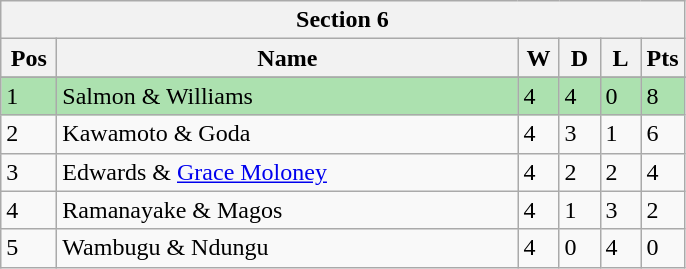<table class="wikitable">
<tr>
<th colspan="6">Section 6</th>
</tr>
<tr>
<th width=30>Pos</th>
<th width=300>Name</th>
<th width=20>W</th>
<th width=20>D</th>
<th width=20>L</th>
<th width=20>Pts</th>
</tr>
<tr>
</tr>
<tr style="background:#ACE1AF;">
<td>1</td>
<td> Salmon & Williams</td>
<td>4</td>
<td>4</td>
<td>0</td>
<td>8</td>
</tr>
<tr>
<td>2</td>
<td> Kawamoto & Goda</td>
<td>4</td>
<td>3</td>
<td>1</td>
<td>6</td>
</tr>
<tr>
<td>3</td>
<td> Edwards &  <a href='#'>Grace Moloney</a></td>
<td>4</td>
<td>2</td>
<td>2</td>
<td>4</td>
</tr>
<tr>
<td>4</td>
<td> Ramanayake & Magos</td>
<td>4</td>
<td>1</td>
<td>3</td>
<td>2</td>
</tr>
<tr>
<td>5</td>
<td>  Wambugu & Ndungu</td>
<td>4</td>
<td>0</td>
<td>4</td>
<td>0</td>
</tr>
</table>
